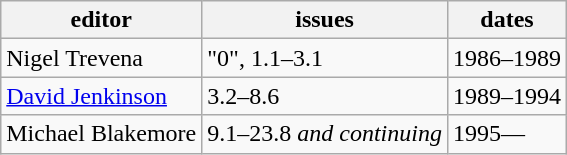<table class="wikitable" border="1">
<tr>
<th>editor</th>
<th>issues</th>
<th>dates</th>
</tr>
<tr>
<td>Nigel Trevena</td>
<td>"0", 1.1–3.1</td>
<td>1986–1989</td>
</tr>
<tr>
<td><a href='#'>David Jenkinson</a></td>
<td>3.2–8.6</td>
<td>1989–1994</td>
</tr>
<tr>
<td>Michael Blakemore</td>
<td>9.1–23.8 <em>and continuing</em></td>
<td>1995—</td>
</tr>
</table>
